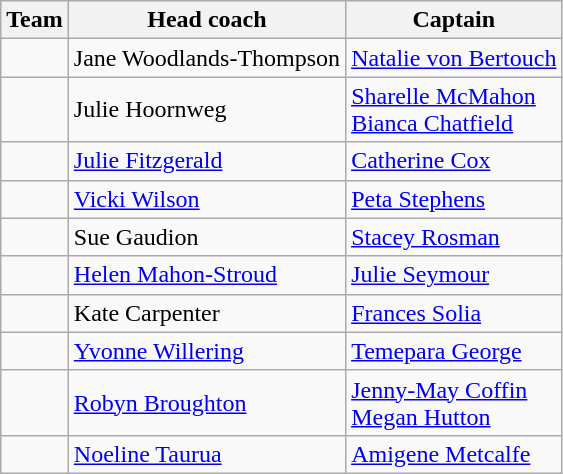<table class="wikitable collapsible">
<tr>
<th>Team</th>
<th>Head coach</th>
<th>Captain</th>
</tr>
<tr>
<td></td>
<td>Jane Woodlands-Thompson</td>
<td><a href='#'>Natalie von Bertouch</a></td>
</tr>
<tr>
<td></td>
<td>Julie Hoornweg</td>
<td><a href='#'>Sharelle McMahon</a><br><a href='#'>Bianca Chatfield</a></td>
</tr>
<tr>
<td> </td>
<td><a href='#'>Julie Fitzgerald</a></td>
<td><a href='#'>Catherine Cox</a></td>
</tr>
<tr>
<td></td>
<td><a href='#'>Vicki Wilson</a></td>
<td><a href='#'>Peta Stephens</a></td>
</tr>
<tr>
<td></td>
<td>Sue Gaudion</td>
<td><a href='#'>Stacey Rosman</a></td>
</tr>
<tr>
<td></td>
<td><a href='#'>Helen Mahon-Stroud</a></td>
<td><a href='#'>Julie Seymour</a></td>
</tr>
<tr>
<td></td>
<td>Kate Carpenter</td>
<td><a href='#'>Frances Solia</a></td>
</tr>
<tr>
<td></td>
<td><a href='#'>Yvonne Willering</a></td>
<td><a href='#'>Temepara George</a></td>
</tr>
<tr>
<td></td>
<td><a href='#'>Robyn Broughton</a></td>
<td><a href='#'>Jenny-May Coffin</a><br><a href='#'>Megan Hutton</a></td>
</tr>
<tr>
<td></td>
<td><a href='#'>Noeline Taurua</a></td>
<td><a href='#'>Amigene Metcalfe</a></td>
</tr>
</table>
